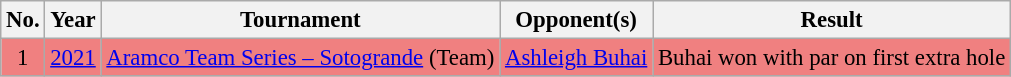<table class="wikitable" style="font-size:95%;">
<tr>
<th>No.</th>
<th>Year</th>
<th>Tournament</th>
<th>Opponent(s)</th>
<th>Result</th>
</tr>
<tr style="background:#F08080;">
<td align=center>1</td>
<td><a href='#'>2021</a></td>
<td><a href='#'>Aramco Team Series – Sotogrande</a> (Team)</td>
<td> <a href='#'>Ashleigh Buhai</a></td>
<td>Buhai won with par on first extra hole</td>
</tr>
</table>
